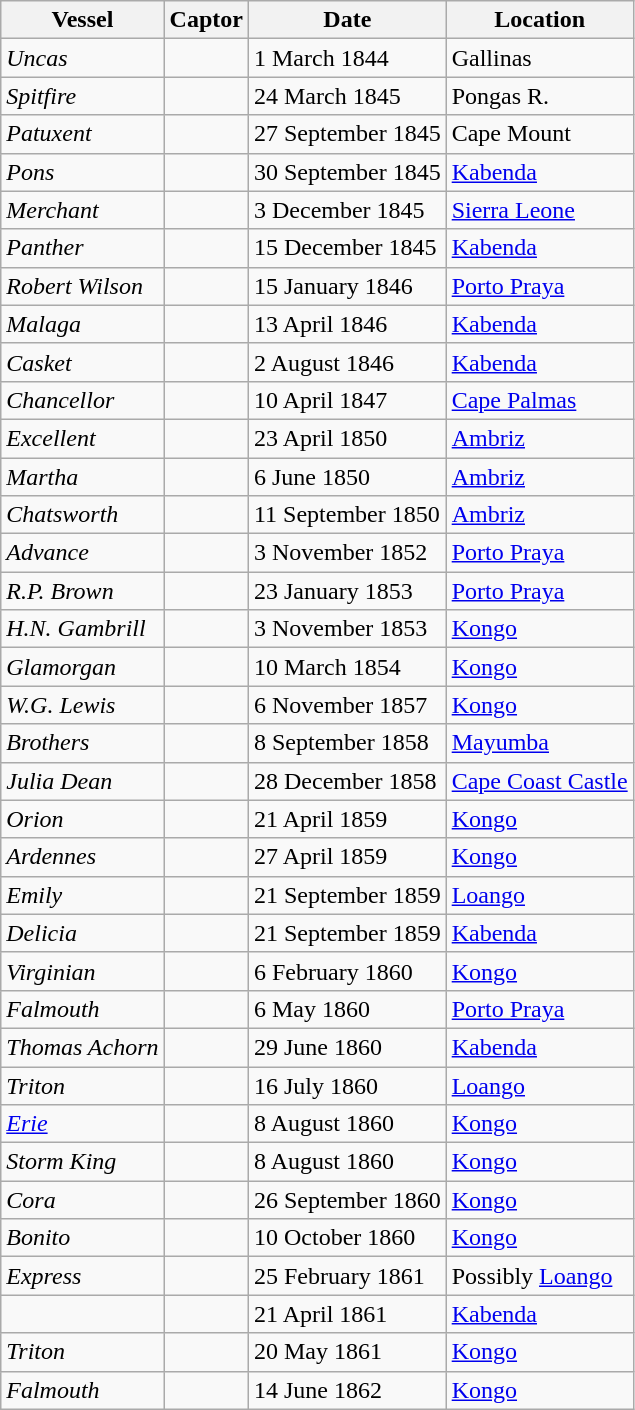<table class="wikitable sortable">
<tr>
<th>Vessel</th>
<th>Captor</th>
<th>Date</th>
<th>Location</th>
</tr>
<tr>
<td><em>Uncas</em></td>
<td></td>
<td>1 March 1844</td>
<td>Gallinas</td>
</tr>
<tr>
<td><em>Spitfire</em></td>
<td></td>
<td>24 March 1845</td>
<td>Pongas R.</td>
</tr>
<tr>
<td><em>Patuxent</em></td>
<td></td>
<td>27 September 1845</td>
<td>Cape Mount</td>
</tr>
<tr>
<td><em>Pons</em></td>
<td></td>
<td>30 September 1845</td>
<td><a href='#'>Kabenda</a></td>
</tr>
<tr>
<td><em>Merchant</em></td>
<td></td>
<td>3 December 1845</td>
<td><a href='#'>Sierra Leone</a></td>
</tr>
<tr>
<td><em>Panther</em></td>
<td></td>
<td>15 December 1845</td>
<td><a href='#'>Kabenda</a></td>
</tr>
<tr>
<td><em>Robert Wilson</em></td>
<td></td>
<td>15 January 1846</td>
<td><a href='#'>Porto Praya</a></td>
</tr>
<tr>
<td><em>Malaga</em></td>
<td></td>
<td>13 April 1846</td>
<td><a href='#'>Kabenda</a></td>
</tr>
<tr>
<td><em>Casket</em></td>
<td></td>
<td>2 August 1846</td>
<td><a href='#'>Kabenda</a></td>
</tr>
<tr>
<td><em>Chancellor</em></td>
<td></td>
<td>10 April 1847</td>
<td><a href='#'>Cape Palmas</a></td>
</tr>
<tr>
<td><em>Excellent</em></td>
<td></td>
<td>23 April 1850</td>
<td><a href='#'>Ambriz</a></td>
</tr>
<tr>
<td><em>Martha</em></td>
<td></td>
<td>6 June 1850</td>
<td><a href='#'>Ambriz</a></td>
</tr>
<tr>
<td><em>Chatsworth</em></td>
<td></td>
<td>11 September 1850</td>
<td><a href='#'>Ambriz</a></td>
</tr>
<tr>
<td><em>Advance</em></td>
<td></td>
<td>3 November 1852</td>
<td><a href='#'>Porto Praya</a></td>
</tr>
<tr>
<td><em>R.P. Brown</em></td>
<td></td>
<td>23 January 1853</td>
<td><a href='#'>Porto Praya</a></td>
</tr>
<tr>
<td><em>H.N. Gambrill</em></td>
<td></td>
<td>3 November 1853</td>
<td><a href='#'>Kongo</a></td>
</tr>
<tr>
<td><em>Glamorgan</em></td>
<td></td>
<td>10 March 1854</td>
<td><a href='#'>Kongo</a></td>
</tr>
<tr>
<td><em>W.G. Lewis</em></td>
<td></td>
<td>6 November 1857</td>
<td><a href='#'>Kongo</a></td>
</tr>
<tr>
<td><em>Brothers</em></td>
<td></td>
<td>8 September 1858</td>
<td><a href='#'>Mayumba</a></td>
</tr>
<tr>
<td><em>Julia Dean</em></td>
<td></td>
<td>28 December 1858</td>
<td><a href='#'>Cape Coast Castle</a></td>
</tr>
<tr>
<td><em>Orion</em></td>
<td></td>
<td>21 April 1859</td>
<td><a href='#'>Kongo</a></td>
</tr>
<tr>
<td><em>Ardennes</em></td>
<td></td>
<td>27 April 1859</td>
<td><a href='#'>Kongo</a></td>
</tr>
<tr>
<td><em>Emily</em></td>
<td></td>
<td>21 September 1859</td>
<td><a href='#'>Loango</a></td>
</tr>
<tr>
<td><em>Delicia</em></td>
<td></td>
<td>21 September 1859</td>
<td><a href='#'>Kabenda</a></td>
</tr>
<tr>
<td><em>Virginian</em></td>
<td></td>
<td>6 February 1860</td>
<td><a href='#'>Kongo</a></td>
</tr>
<tr>
<td><em>Falmouth</em></td>
<td></td>
<td>6 May 1860</td>
<td><a href='#'>Porto Praya</a></td>
</tr>
<tr>
<td><em>Thomas Achorn</em></td>
<td></td>
<td>29 June 1860</td>
<td><a href='#'>Kabenda</a></td>
</tr>
<tr>
<td><em>Triton</em></td>
<td></td>
<td>16 July 1860</td>
<td><a href='#'>Loango</a></td>
</tr>
<tr>
<td><em><a href='#'>Erie</a></em></td>
<td></td>
<td>8 August 1860</td>
<td><a href='#'>Kongo</a></td>
</tr>
<tr>
<td><em>Storm King</em></td>
<td></td>
<td>8 August 1860</td>
<td><a href='#'>Kongo</a></td>
</tr>
<tr>
<td><em>Cora</em></td>
<td></td>
<td>26 September 1860</td>
<td><a href='#'>Kongo</a></td>
</tr>
<tr>
<td><em>Bonito</em></td>
<td></td>
<td>10 October 1860</td>
<td><a href='#'>Kongo</a></td>
</tr>
<tr>
<td><em>Express</em></td>
<td></td>
<td>25 February 1861</td>
<td>Possibly <a href='#'>Loango</a></td>
</tr>
<tr>
<td></td>
<td></td>
<td>21 April 1861</td>
<td><a href='#'>Kabenda</a></td>
</tr>
<tr>
<td><em>Triton</em></td>
<td></td>
<td>20 May 1861</td>
<td><a href='#'>Kongo</a></td>
</tr>
<tr>
<td><em>Falmouth</em></td>
<td></td>
<td>14 June 1862</td>
<td><a href='#'>Kongo</a></td>
</tr>
</table>
